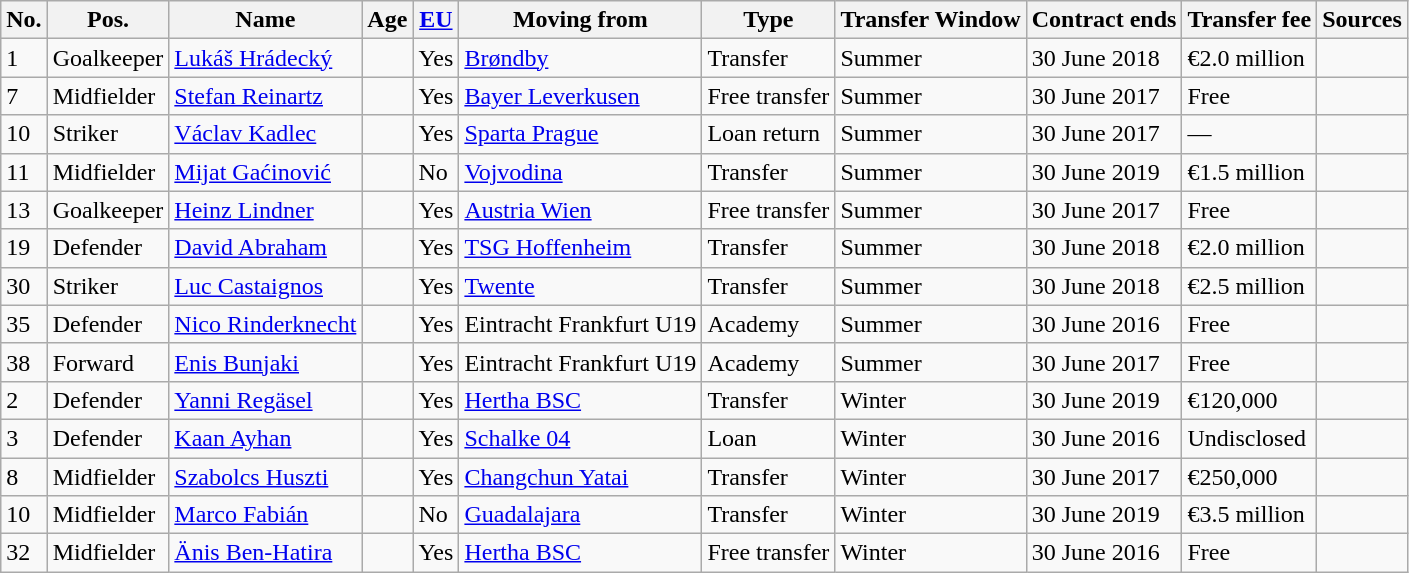<table class="wikitable">
<tr>
<th>No.</th>
<th>Pos.</th>
<th>Name</th>
<th>Age</th>
<th><a href='#'>EU</a></th>
<th>Moving from</th>
<th>Type</th>
<th>Transfer Window</th>
<th>Contract ends</th>
<th>Transfer fee</th>
<th>Sources</th>
</tr>
<tr>
<td>1</td>
<td>Goalkeeper</td>
<td><a href='#'>Lukáš Hrádecký</a></td>
<td></td>
<td>Yes</td>
<td><a href='#'>Brøndby</a></td>
<td>Transfer</td>
<td>Summer</td>
<td>30 June 2018</td>
<td>€2.0 million</td>
<td></td>
</tr>
<tr>
<td>7</td>
<td>Midfielder</td>
<td><a href='#'>Stefan Reinartz</a></td>
<td></td>
<td>Yes</td>
<td><a href='#'>Bayer Leverkusen</a></td>
<td>Free transfer</td>
<td>Summer</td>
<td>30 June 2017</td>
<td>Free</td>
<td></td>
</tr>
<tr>
<td>10</td>
<td>Striker</td>
<td><a href='#'>Václav Kadlec</a></td>
<td></td>
<td>Yes</td>
<td><a href='#'>Sparta Prague</a></td>
<td>Loan return</td>
<td>Summer</td>
<td>30 June 2017</td>
<td>—</td>
<td></td>
</tr>
<tr>
<td>11</td>
<td>Midfielder</td>
<td><a href='#'>Mijat Gaćinović</a></td>
<td></td>
<td>No</td>
<td><a href='#'>Vojvodina</a></td>
<td>Transfer</td>
<td>Summer</td>
<td>30 June 2019</td>
<td>€1.5 million</td>
<td></td>
</tr>
<tr>
<td>13</td>
<td>Goalkeeper</td>
<td><a href='#'>Heinz Lindner</a></td>
<td></td>
<td>Yes</td>
<td><a href='#'>Austria Wien</a></td>
<td>Free transfer</td>
<td>Summer</td>
<td>30 June 2017</td>
<td>Free</td>
<td></td>
</tr>
<tr>
<td>19</td>
<td>Defender</td>
<td><a href='#'>David Abraham</a></td>
<td></td>
<td>Yes</td>
<td><a href='#'>TSG Hoffenheim</a></td>
<td>Transfer</td>
<td>Summer</td>
<td>30 June 2018</td>
<td>€2.0 million</td>
<td></td>
</tr>
<tr>
<td>30</td>
<td>Striker</td>
<td><a href='#'>Luc Castaignos</a></td>
<td></td>
<td>Yes</td>
<td><a href='#'>Twente</a></td>
<td>Transfer</td>
<td>Summer</td>
<td>30 June 2018</td>
<td>€2.5 million</td>
<td></td>
</tr>
<tr>
<td>35</td>
<td>Defender</td>
<td><a href='#'>Nico Rinderknecht</a></td>
<td></td>
<td>Yes</td>
<td>Eintracht Frankfurt U19</td>
<td>Academy</td>
<td>Summer</td>
<td>30 June 2016</td>
<td>Free</td>
<td></td>
</tr>
<tr>
<td>38</td>
<td>Forward</td>
<td><a href='#'>Enis Bunjaki</a></td>
<td></td>
<td>Yes</td>
<td>Eintracht Frankfurt U19</td>
<td>Academy</td>
<td>Summer</td>
<td>30 June 2017</td>
<td>Free</td>
<td></td>
</tr>
<tr>
<td>2</td>
<td>Defender</td>
<td><a href='#'>Yanni Regäsel</a></td>
<td></td>
<td>Yes</td>
<td><a href='#'>Hertha BSC</a></td>
<td>Transfer</td>
<td>Winter</td>
<td>30 June 2019</td>
<td>€120,000</td>
<td></td>
</tr>
<tr>
<td>3</td>
<td>Defender</td>
<td><a href='#'>Kaan Ayhan</a></td>
<td></td>
<td>Yes</td>
<td><a href='#'>Schalke 04</a></td>
<td>Loan</td>
<td>Winter</td>
<td>30 June 2016</td>
<td>Undisclosed</td>
<td></td>
</tr>
<tr>
<td>8</td>
<td>Midfielder</td>
<td><a href='#'>Szabolcs Huszti</a></td>
<td></td>
<td>Yes</td>
<td><a href='#'>Changchun Yatai</a></td>
<td>Transfer</td>
<td>Winter</td>
<td>30 June 2017</td>
<td>€250,000</td>
<td></td>
</tr>
<tr>
<td>10</td>
<td>Midfielder</td>
<td><a href='#'>Marco Fabián</a></td>
<td></td>
<td>No</td>
<td><a href='#'>Guadalajara</a></td>
<td>Transfer</td>
<td>Winter</td>
<td>30 June 2019</td>
<td>€3.5 million</td>
<td></td>
</tr>
<tr>
<td>32</td>
<td>Midfielder</td>
<td><a href='#'>Änis Ben-Hatira</a></td>
<td></td>
<td>Yes</td>
<td><a href='#'>Hertha BSC</a></td>
<td>Free transfer</td>
<td>Winter</td>
<td>30 June 2016</td>
<td>Free</td>
<td></td>
</tr>
</table>
